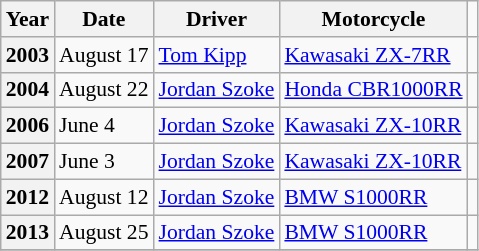<table class="sortable wikitable" style="font-size: 90%;">
<tr>
<th>Year</th>
<th>Date</th>
<th>Driver</th>
<th>Motorcycle</th>
<td></td>
</tr>
<tr>
<th>2003</th>
<td>August 17</td>
<td> <a href='#'>Tom Kipp</a></td>
<td><a href='#'>Kawasaki ZX-7RR</a></td>
<td></td>
</tr>
<tr>
<th>2004</th>
<td>August 22</td>
<td> <a href='#'>Jordan Szoke</a></td>
<td><a href='#'>Honda CBR1000RR</a></td>
<td></td>
</tr>
<tr>
<th>2006</th>
<td>June 4</td>
<td> <a href='#'>Jordan Szoke</a></td>
<td><a href='#'>Kawasaki ZX-10RR</a></td>
<td></td>
</tr>
<tr>
<th>2007</th>
<td>June 3</td>
<td> <a href='#'>Jordan Szoke</a></td>
<td><a href='#'>Kawasaki ZX-10RR</a></td>
<td></td>
</tr>
<tr>
<th>2012</th>
<td>August 12</td>
<td> <a href='#'>Jordan Szoke</a></td>
<td><a href='#'>BMW S1000RR</a></td>
<td></td>
</tr>
<tr>
<th>2013</th>
<td>August 25</td>
<td> <a href='#'>Jordan Szoke</a></td>
<td><a href='#'>BMW S1000RR</a></td>
<td></td>
</tr>
<tr>
</tr>
</table>
